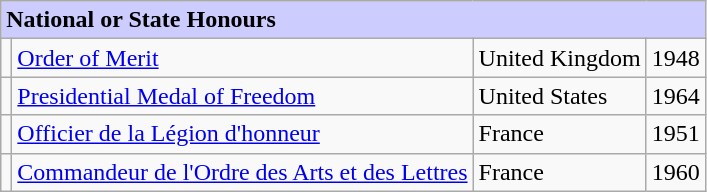<table class="wikitable">
<tr style="background:#ccf; text-align:left;">
<td colspan=4><strong>National or State Honours</strong></td>
</tr>
<tr>
<td align=center></td>
<td><a href='#'>Order of Merit</a></td>
<td>United Kingdom</td>
<td>1948</td>
</tr>
<tr>
<td align=center></td>
<td><a href='#'>Presidential Medal of Freedom</a></td>
<td>United States</td>
<td>1964</td>
</tr>
<tr>
<td align=center></td>
<td><a href='#'>Officier de la Légion d'honneur</a></td>
<td>France</td>
<td>1951</td>
</tr>
<tr>
<td align=center></td>
<td><a href='#'>Commandeur de l'Ordre des Arts et des Lettres</a></td>
<td>France</td>
<td>1960</td>
</tr>
</table>
